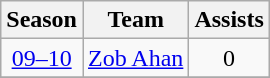<table class="wikitable" style="text-align: center;">
<tr>
<th>Season</th>
<th>Team</th>
<th>Assists</th>
</tr>
<tr>
<td><a href='#'>09–10</a></td>
<td align="left"><a href='#'>Zob Ahan</a></td>
<td>0</td>
</tr>
<tr>
</tr>
</table>
